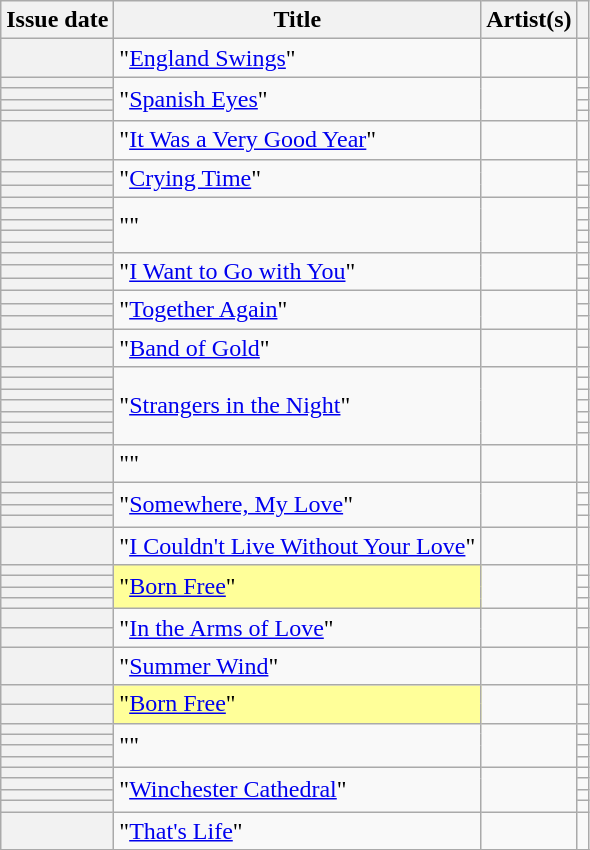<table class="wikitable sortable plainrowheaders">
<tr>
<th scope=col>Issue date</th>
<th scope=col>Title</th>
<th scope=col>Artist(s)</th>
<th scope=col class=unsortable></th>
</tr>
<tr>
<th scope=row></th>
<td rowspan="1">"<a href='#'>England Swings</a>"</td>
<td rowspan="1"></td>
<td align=center></td>
</tr>
<tr>
<th scope=row></th>
<td rowspan="4">"<a href='#'>Spanish Eyes</a>"</td>
<td rowspan="4"></td>
<td align=center></td>
</tr>
<tr>
<th scope=row></th>
<td align=center></td>
</tr>
<tr>
<th scope=row></th>
<td align=center></td>
</tr>
<tr>
<th scope=row></th>
<td align=center></td>
</tr>
<tr>
<th scope=row></th>
<td rowspan="1">"<a href='#'>It Was a Very Good Year</a>"</td>
<td rowspan="1"></td>
<td align=center></td>
</tr>
<tr>
<th scope=row></th>
<td rowspan="3">"<a href='#'>Crying Time</a>"</td>
<td rowspan="3"></td>
<td align=center></td>
</tr>
<tr>
<th scope=row></th>
<td align=center></td>
</tr>
<tr>
<th scope=row></th>
<td align=center></td>
</tr>
<tr>
<th scope=row></th>
<td rowspan="5">""</td>
<td rowspan="5"></td>
<td align=center></td>
</tr>
<tr>
<th scope=row></th>
<td align=center></td>
</tr>
<tr>
<th scope=row></th>
<td align=center></td>
</tr>
<tr>
<th scope=row></th>
<td align=center></td>
</tr>
<tr>
<th scope=row></th>
<td align=center></td>
</tr>
<tr>
<th scope=row></th>
<td rowspan="3">"<a href='#'>I Want to Go with You</a>"</td>
<td rowspan="3"></td>
<td align=center></td>
</tr>
<tr>
<th scope=row></th>
<td align=center></td>
</tr>
<tr>
<th scope=row></th>
<td align=center></td>
</tr>
<tr>
<th scope=row></th>
<td rowspan="3">"<a href='#'>Together Again</a>"</td>
<td rowspan="3"></td>
<td align=center></td>
</tr>
<tr>
<th scope=row></th>
<td align=center></td>
</tr>
<tr>
<th scope=row></th>
<td align=center></td>
</tr>
<tr>
<th scope=row></th>
<td rowspan="2">"<a href='#'>Band of Gold</a>"</td>
<td rowspan="2"></td>
<td align=center></td>
</tr>
<tr>
<th scope=row></th>
<td align=center></td>
</tr>
<tr>
<th scope=row></th>
<td rowspan="7">"<a href='#'>Strangers in the Night</a>"</td>
<td rowspan="7"></td>
<td align=center></td>
</tr>
<tr>
<th scope=row></th>
<td align=center></td>
</tr>
<tr>
<th scope=row></th>
<td align=center></td>
</tr>
<tr>
<th scope=row></th>
<td align=center></td>
</tr>
<tr>
<th scope=row></th>
<td align=center></td>
</tr>
<tr>
<th scope=row></th>
<td align=center></td>
</tr>
<tr>
<th scope=row></th>
<td align=center></td>
</tr>
<tr>
<th scope=row></th>
<td rowspan="1">""</td>
<td rowspan="1"></td>
<td align=center></td>
</tr>
<tr>
<th scope=row></th>
<td rowspan="4">"<a href='#'>Somewhere, My Love</a>"</td>
<td rowspan="4"></td>
<td align=center></td>
</tr>
<tr>
<th scope=row></th>
<td align=center></td>
</tr>
<tr>
<th scope=row></th>
<td align=center></td>
</tr>
<tr>
<th scope=row></th>
<td align=center></td>
</tr>
<tr>
<th scope=row></th>
<td rowspan="1">"<a href='#'>I Couldn't Live Without Your Love</a>"</td>
<td rowspan="1"></td>
<td align=center></td>
</tr>
<tr>
<th scope=row></th>
<td bgcolor=#FFFF99 rowspan="4">"<a href='#'>Born Free</a>" </td>
<td rowspan="4"></td>
<td align=center></td>
</tr>
<tr>
<th scope=row></th>
<td align=center></td>
</tr>
<tr>
<th scope=row></th>
<td align=center></td>
</tr>
<tr>
<th scope=row></th>
<td align=center></td>
</tr>
<tr>
<th scope=row></th>
<td rowspan="2">"<a href='#'>In the Arms of Love</a>"</td>
<td rowspan="2"></td>
<td align=center></td>
</tr>
<tr>
<th scope=row></th>
<td align=center></td>
</tr>
<tr>
<th scope=row></th>
<td rowspan="1">"<a href='#'>Summer Wind</a>"</td>
<td rowspan="1"></td>
<td align=center></td>
</tr>
<tr>
<th scope=row></th>
<td bgcolor=#FFFF99 rowspan="2">"<a href='#'>Born Free</a>" </td>
<td rowspan="2"></td>
<td align=center></td>
</tr>
<tr>
<th scope=row></th>
<td align=center></td>
</tr>
<tr>
<th scope=row></th>
<td rowspan="4">""</td>
<td rowspan="4"></td>
<td align=center></td>
</tr>
<tr>
<th scope=row></th>
<td align=center></td>
</tr>
<tr>
<th scope=row></th>
<td align=center></td>
</tr>
<tr>
<th scope=row></th>
<td align=center></td>
</tr>
<tr>
<th scope=row></th>
<td rowspan="4">"<a href='#'>Winchester Cathedral</a>"</td>
<td rowspan="4"></td>
<td align=center></td>
</tr>
<tr>
<th scope=row></th>
<td align=center></td>
</tr>
<tr>
<th scope=row></th>
<td align=center></td>
</tr>
<tr>
<th scope=row></th>
<td align=center></td>
</tr>
<tr>
<th scope=row></th>
<td rowspan="1">"<a href='#'>That's Life</a>"</td>
<td rowspan="1"></td>
<td align=center></td>
</tr>
<tr>
</tr>
</table>
